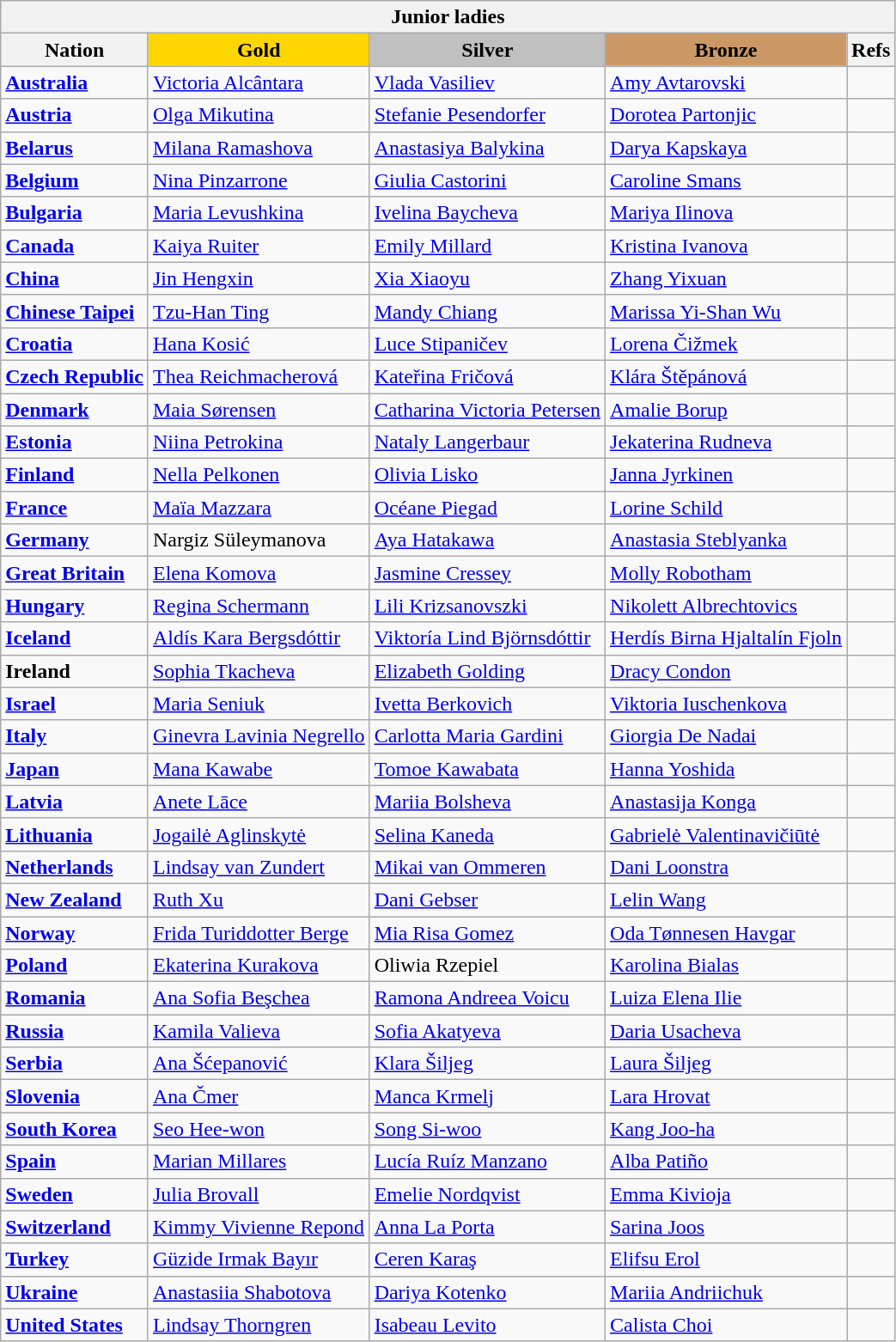<table class="wikitable">
<tr>
<th colspan=5>Junior ladies</th>
</tr>
<tr>
<th>Nation</th>
<td style="text-align:center; background:gold;"><strong>Gold</strong></td>
<td style="text-align:center; background:silver;"><strong>Silver</strong></td>
<td style="text-align:center; background:#c96;"><strong>Bronze</strong></td>
<th>Refs</th>
</tr>
<tr>
<td><strong> <a href='#'>Australia</a></strong></td>
<td><a href='#'>Victoria Alcântara</a></td>
<td><a href='#'>Vlada Vasiliev</a></td>
<td><a href='#'>Amy Avtarovski</a></td>
<td></td>
</tr>
<tr>
<td><strong> <a href='#'>Austria</a></strong></td>
<td><a href='#'>Olga Mikutina</a></td>
<td><a href='#'>Stefanie Pesendorfer</a></td>
<td><a href='#'>Dorotea Partonjic</a></td>
<td></td>
</tr>
<tr>
<td><strong> <a href='#'>Belarus</a></strong></td>
<td><a href='#'>Milana Ramashova</a></td>
<td><a href='#'>Anastasiya Balykina</a></td>
<td><a href='#'>Darya Kapskaya</a></td>
<td></td>
</tr>
<tr>
<td><strong> <a href='#'>Belgium</a></strong></td>
<td><a href='#'>Nina Pinzarrone</a></td>
<td><a href='#'>Giulia Castorini</a></td>
<td><a href='#'>Caroline Smans</a></td>
<td></td>
</tr>
<tr>
<td><strong> <a href='#'>Bulgaria</a></strong></td>
<td><a href='#'>Maria Levushkina</a></td>
<td><a href='#'>Ivelina Baycheva</a></td>
<td><a href='#'>Mariya Ilinova</a></td>
<td></td>
</tr>
<tr>
<td><strong> <a href='#'>Canada</a></strong></td>
<td><a href='#'>Kaiya Ruiter</a></td>
<td><a href='#'>Emily Millard</a></td>
<td><a href='#'>Kristina Ivanova</a></td>
<td></td>
</tr>
<tr>
<td><strong> <a href='#'>China</a></strong></td>
<td><a href='#'>Jin Hengxin</a></td>
<td><a href='#'>Xia Xiaoyu</a></td>
<td><a href='#'>Zhang Yixuan</a></td>
<td></td>
</tr>
<tr>
<td><strong> <a href='#'>Chinese Taipei</a></strong></td>
<td><a href='#'>Tzu-Han Ting</a></td>
<td><a href='#'>Mandy Chiang</a></td>
<td><a href='#'>Marissa Yi-Shan Wu</a></td>
<td></td>
</tr>
<tr>
<td><strong> <a href='#'>Croatia</a></strong></td>
<td><a href='#'>Hana Kosić</a></td>
<td><a href='#'>Luce Stipaničev</a></td>
<td><a href='#'>Lorena Čižmek</a></td>
<td></td>
</tr>
<tr>
<td><strong> <a href='#'>Czech Republic</a></strong></td>
<td><a href='#'>Thea Reichmacherová</a></td>
<td><a href='#'>Kateřina Fričová</a></td>
<td><a href='#'>Klára Štěpánová</a></td>
<td></td>
</tr>
<tr>
<td><strong> <a href='#'>Denmark</a></strong></td>
<td><a href='#'>Maia Sørensen</a></td>
<td><a href='#'>Catharina Victoria Petersen</a></td>
<td><a href='#'>Amalie Borup</a></td>
<td></td>
</tr>
<tr>
<td><strong> <a href='#'>Estonia</a></strong></td>
<td><a href='#'>Niina Petrokina</a></td>
<td><a href='#'>Nataly Langerbaur</a></td>
<td><a href='#'>Jekaterina Rudneva</a></td>
<td></td>
</tr>
<tr>
<td><strong> <a href='#'>Finland</a></strong></td>
<td><a href='#'>Nella Pelkonen</a></td>
<td><a href='#'>Olivia Lisko</a></td>
<td><a href='#'>Janna Jyrkinen</a></td>
<td></td>
</tr>
<tr>
<td><strong> <a href='#'>France</a></strong></td>
<td><a href='#'>Maïa Mazzara</a></td>
<td><a href='#'>Océane Piegad</a></td>
<td><a href='#'>Lorine Schild</a></td>
<td></td>
</tr>
<tr>
<td><strong> <a href='#'>Germany</a></strong></td>
<td>Nargiz Süleymanova</td>
<td><a href='#'>Aya Hatakawa</a></td>
<td><a href='#'>Anastasia Steblyanka</a></td>
<td></td>
</tr>
<tr>
<td><strong> <a href='#'>Great Britain</a></strong></td>
<td><a href='#'>Elena Komova</a></td>
<td><a href='#'>Jasmine Cressey</a></td>
<td><a href='#'>Molly Robotham</a></td>
<td></td>
</tr>
<tr>
<td><strong> <a href='#'>Hungary</a></strong></td>
<td><a href='#'>Regina Schermann</a></td>
<td><a href='#'>Lili Krizsanovszki</a></td>
<td><a href='#'>Nikolett Albrechtovics</a></td>
<td></td>
</tr>
<tr>
<td><strong> <a href='#'>Iceland</a></strong></td>
<td><a href='#'>Aldís Kara Bergsdóttir</a></td>
<td><a href='#'>Viktoría Lind Björnsdóttir</a></td>
<td><a href='#'>Herdís Birna Hjaltalín Fjoln</a></td>
<td></td>
</tr>
<tr>
<td><strong> Ireland</strong></td>
<td><a href='#'>Sophia Tkacheva</a></td>
<td><a href='#'>Elizabeth Golding</a></td>
<td><a href='#'>Dracy Condon</a></td>
<td></td>
</tr>
<tr>
<td><strong> <a href='#'>Israel</a></strong></td>
<td><a href='#'>Maria Seniuk</a></td>
<td><a href='#'>Ivetta Berkovich</a></td>
<td><a href='#'>Viktoria Iuschenkova</a></td>
<td></td>
</tr>
<tr>
<td><strong> <a href='#'>Italy</a></strong></td>
<td><a href='#'>Ginevra Lavinia Negrello</a></td>
<td><a href='#'>Carlotta Maria Gardini</a></td>
<td><a href='#'>Giorgia De Nadai</a></td>
<td></td>
</tr>
<tr>
<td><strong> <a href='#'>Japan</a></strong></td>
<td><a href='#'>Mana Kawabe</a></td>
<td><a href='#'>Tomoe Kawabata</a></td>
<td><a href='#'>Hanna Yoshida</a></td>
<td></td>
</tr>
<tr>
<td><strong> <a href='#'>Latvia</a></strong></td>
<td><a href='#'>Anete Lāce</a></td>
<td><a href='#'>Mariia Bolsheva</a></td>
<td><a href='#'>Anastasija Konga</a></td>
<td></td>
</tr>
<tr>
<td><strong> <a href='#'>Lithuania</a></strong></td>
<td><a href='#'>Jogailė Aglinskytė</a></td>
<td><a href='#'>Selina Kaneda</a></td>
<td><a href='#'>Gabrielė Valentinavičiūtė</a></td>
<td></td>
</tr>
<tr>
<td><strong> <a href='#'>Netherlands</a></strong></td>
<td><a href='#'>Lindsay van Zundert</a></td>
<td><a href='#'>Mikai van Ommeren</a></td>
<td><a href='#'>Dani Loonstra</a></td>
<td></td>
</tr>
<tr>
<td><strong> <a href='#'>New Zealand</a></strong></td>
<td><a href='#'>Ruth Xu</a></td>
<td><a href='#'>Dani Gebser</a></td>
<td><a href='#'>Lelin Wang</a></td>
<td></td>
</tr>
<tr>
<td><strong> <a href='#'>Norway</a></strong></td>
<td><a href='#'>Frida Turiddotter Berge</a></td>
<td><a href='#'>Mia Risa Gomez</a></td>
<td><a href='#'>Oda Tønnesen Havgar</a></td>
<td></td>
</tr>
<tr>
<td><strong> <a href='#'>Poland</a></strong></td>
<td><a href='#'>Ekaterina Kurakova</a></td>
<td>Oliwia Rzepiel</td>
<td><a href='#'>Karolina Bialas</a></td>
<td></td>
</tr>
<tr>
<td><strong> <a href='#'>Romania</a></strong></td>
<td><a href='#'>Ana Sofia Beşchea</a></td>
<td><a href='#'>Ramona Andreea Voicu</a></td>
<td><a href='#'>Luiza Elena Ilie</a></td>
<td></td>
</tr>
<tr>
<td><strong> <a href='#'>Russia</a></strong></td>
<td><a href='#'>Kamila Valieva</a></td>
<td><a href='#'>Sofia Akatyeva</a></td>
<td><a href='#'>Daria Usacheva</a></td>
<td></td>
</tr>
<tr>
<td><strong> <a href='#'>Serbia</a></strong></td>
<td><a href='#'>Ana Šćepanović</a></td>
<td><a href='#'>Klara Šiljeg</a></td>
<td><a href='#'>Laura Šiljeg</a></td>
<td></td>
</tr>
<tr>
<td><strong> <a href='#'>Slovenia</a></strong></td>
<td><a href='#'>Ana Čmer</a></td>
<td><a href='#'>Manca Krmelj</a></td>
<td><a href='#'>Lara Hrovat</a></td>
<td></td>
</tr>
<tr>
<td><strong> <a href='#'>South Korea</a></strong></td>
<td><a href='#'>Seo Hee-won</a></td>
<td><a href='#'>Song Si-woo</a></td>
<td><a href='#'>Kang Joo-ha</a></td>
<td></td>
</tr>
<tr>
<td><strong> <a href='#'>Spain</a></strong></td>
<td><a href='#'>Marian Millares</a></td>
<td><a href='#'>Lucía Ruíz Manzano</a></td>
<td><a href='#'>Alba Patiño</a></td>
<td></td>
</tr>
<tr>
<td><strong> <a href='#'>Sweden</a></strong></td>
<td><a href='#'>Julia Brovall</a></td>
<td><a href='#'>Emelie Nordqvist</a></td>
<td><a href='#'>Emma Kivioja</a></td>
<td></td>
</tr>
<tr>
<td><strong> <a href='#'>Switzerland</a></strong></td>
<td><a href='#'>Kimmy Vivienne Repond</a></td>
<td><a href='#'>Anna La Porta</a></td>
<td><a href='#'>Sarina Joos</a></td>
<td></td>
</tr>
<tr>
<td><strong> <a href='#'>Turkey</a></strong></td>
<td><a href='#'>Güzide Irmak Bayır</a></td>
<td><a href='#'>Ceren Karaş</a></td>
<td><a href='#'>Elifsu Erol</a></td>
<td></td>
</tr>
<tr>
<td><strong> <a href='#'>Ukraine</a></strong></td>
<td><a href='#'>Anastasiia Shabotova</a></td>
<td><a href='#'>Dariya Kotenko</a></td>
<td><a href='#'>Mariia Andriichuk</a></td>
<td></td>
</tr>
<tr>
<td><strong> <a href='#'>United States</a></strong></td>
<td><a href='#'>Lindsay Thorngren</a></td>
<td><a href='#'>Isabeau Levito</a></td>
<td><a href='#'>Calista Choi</a></td>
<td></td>
</tr>
</table>
